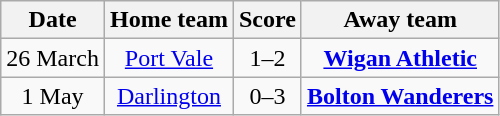<table class="wikitable" style="text-align: center">
<tr>
<th>Date</th>
<th>Home team</th>
<th>Score</th>
<th>Away team</th>
</tr>
<tr>
<td>26 March</td>
<td><a href='#'>Port Vale</a></td>
<td>1–2</td>
<td><strong><a href='#'>Wigan Athletic</a></strong></td>
</tr>
<tr>
<td>1 May</td>
<td><a href='#'>Darlington</a></td>
<td>0–3</td>
<td><strong><a href='#'>Bolton Wanderers</a></strong></td>
</tr>
</table>
